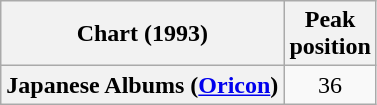<table class="wikitable plainrowheaders" style="text-align:center">
<tr>
<th scope="col">Chart (1993)</th>
<th scope="col">Peak<br> position</th>
</tr>
<tr>
<th scope="row">Japanese Albums (<a href='#'>Oricon</a>)</th>
<td>36</td>
</tr>
</table>
